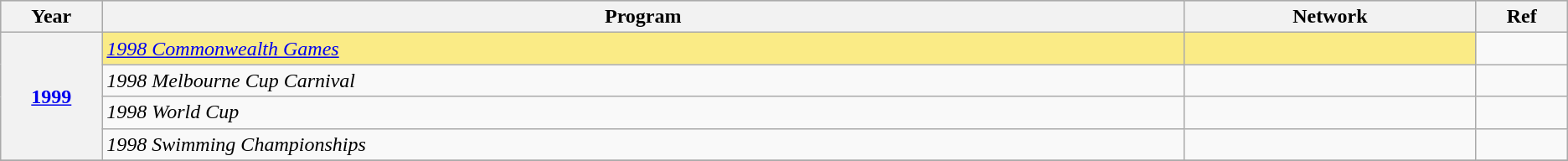<table class="wikitable sortable">
<tr style="background:#bebebe;">
<th scope="col" style="width:1%;">Year</th>
<th scope="col" style="width:16%;">Program</th>
<th scope="col" style="width:4%;">Network</th>
<th scope="col" style="width:1%;" class="unsortable">Ref</th>
</tr>
<tr>
<th scope="row" rowspan="4" style="text-align:center"><a href='#'>1999</a></th>
<td style="background:#FAEB86"><em><a href='#'>1998 Commonwealth Games</a></em></td>
<td style="background:#FAEB86"></td>
<td></td>
</tr>
<tr>
<td><em>1998 Melbourne Cup Carnival</em></td>
<td></td>
<td></td>
</tr>
<tr>
<td><em>1998 World Cup</em></td>
<td></td>
<td></td>
</tr>
<tr>
<td><em>1998 Swimming Championships</em></td>
<td></td>
<td></td>
</tr>
<tr>
</tr>
</table>
